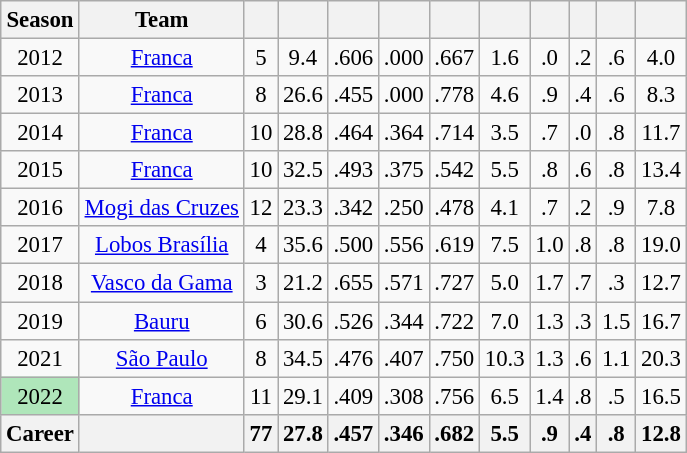<table class="wikitable sortable" style="font-size:95%; text-align:center;">
<tr>
<th>Season</th>
<th>Team</th>
<th></th>
<th></th>
<th></th>
<th></th>
<th></th>
<th></th>
<th></th>
<th></th>
<th></th>
<th></th>
</tr>
<tr>
<td>2012</td>
<td><a href='#'>Franca</a></td>
<td>5</td>
<td>9.4</td>
<td>.606</td>
<td>.000</td>
<td>.667</td>
<td>1.6</td>
<td>.0</td>
<td>.2</td>
<td>.6</td>
<td>4.0</td>
</tr>
<tr>
<td>2013</td>
<td><a href='#'>Franca</a></td>
<td>8</td>
<td>26.6</td>
<td>.455</td>
<td>.000</td>
<td>.778</td>
<td>4.6</td>
<td>.9</td>
<td>.4</td>
<td>.6</td>
<td>8.3</td>
</tr>
<tr>
<td>2014</td>
<td><a href='#'>Franca</a></td>
<td>10</td>
<td>28.8</td>
<td>.464</td>
<td>.364</td>
<td>.714</td>
<td>3.5</td>
<td>.7</td>
<td>.0</td>
<td>.8</td>
<td>11.7</td>
</tr>
<tr>
<td>2015</td>
<td><a href='#'>Franca</a></td>
<td>10</td>
<td>32.5</td>
<td>.493</td>
<td>.375</td>
<td>.542</td>
<td>5.5</td>
<td>.8</td>
<td>.6</td>
<td>.8</td>
<td>13.4</td>
</tr>
<tr>
<td>2016</td>
<td><a href='#'>Mogi das Cruzes</a></td>
<td>12</td>
<td>23.3</td>
<td>.342</td>
<td>.250</td>
<td>.478</td>
<td>4.1</td>
<td>.7</td>
<td>.2</td>
<td>.9</td>
<td>7.8</td>
</tr>
<tr>
<td>2017</td>
<td><a href='#'>Lobos Brasília</a></td>
<td>4</td>
<td>35.6</td>
<td>.500</td>
<td>.556</td>
<td>.619</td>
<td>7.5</td>
<td>1.0</td>
<td>.8</td>
<td>.8</td>
<td>19.0</td>
</tr>
<tr>
<td>2018</td>
<td><a href='#'>Vasco da Gama</a></td>
<td>3</td>
<td>21.2</td>
<td>.655</td>
<td>.571</td>
<td>.727</td>
<td>5.0</td>
<td>1.7</td>
<td>.7</td>
<td>.3</td>
<td>12.7</td>
</tr>
<tr>
<td>2019</td>
<td><a href='#'>Bauru</a></td>
<td>6</td>
<td>30.6</td>
<td>.526</td>
<td>.344</td>
<td>.722</td>
<td>7.0</td>
<td>1.3</td>
<td>.3</td>
<td>1.5</td>
<td>16.7</td>
</tr>
<tr>
<td>2021</td>
<td><a href='#'>São Paulo</a></td>
<td>8</td>
<td>34.5</td>
<td>.476</td>
<td>.407</td>
<td>.750</td>
<td>10.3</td>
<td>1.3</td>
<td>.6</td>
<td>1.1</td>
<td>20.3</td>
</tr>
<tr>
<td style="text-align:center;background:#afe6ba;">2022</td>
<td><a href='#'>Franca</a></td>
<td>11</td>
<td>29.1</td>
<td>.409</td>
<td>.308</td>
<td>.756</td>
<td>6.5</td>
<td>1.4</td>
<td>.8</td>
<td>.5</td>
<td>16.5</td>
</tr>
<tr>
<th><strong>Career</strong></th>
<th></th>
<th>77</th>
<th>27.8</th>
<th>.457</th>
<th>.346</th>
<th>.682</th>
<th>5.5</th>
<th>.9</th>
<th>.4</th>
<th>.8</th>
<th>12.8</th>
</tr>
</table>
